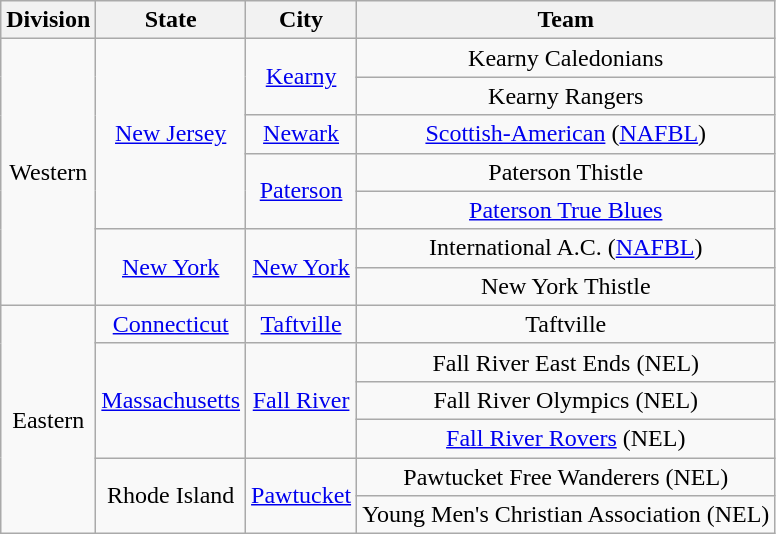<table class= "wikitable sortable" style="text-align:center">
<tr>
<th>Division</th>
<th>State</th>
<th>City</th>
<th>Team</th>
</tr>
<tr>
<td rowspan=7>Western</td>
<td rowspan=5><a href='#'>New Jersey</a></td>
<td rowspan=2><a href='#'>Kearny</a></td>
<td>Kearny Caledonians</td>
</tr>
<tr>
<td>Kearny Rangers</td>
</tr>
<tr>
<td><a href='#'>Newark</a></td>
<td><a href='#'>Scottish-American</a> (<a href='#'>NAFBL</a>)</td>
</tr>
<tr>
<td rowspan=2><a href='#'>Paterson</a></td>
<td>Paterson Thistle</td>
</tr>
<tr>
<td><a href='#'>Paterson True Blues</a></td>
</tr>
<tr>
<td rowspan=2><a href='#'>New York</a></td>
<td rowspan=2><a href='#'>New York</a></td>
<td>International A.C. (<a href='#'>NAFBL</a>)</td>
</tr>
<tr>
<td>New York Thistle</td>
</tr>
<tr>
<td rowspan=6>Eastern</td>
<td><a href='#'>Connecticut</a></td>
<td><a href='#'>Taftville</a></td>
<td>Taftville</td>
</tr>
<tr>
<td rowspan=3><a href='#'>Massachusetts</a></td>
<td rowspan=3><a href='#'>Fall River</a></td>
<td>Fall River East Ends (NEL)</td>
</tr>
<tr>
<td>Fall River Olympics (NEL)</td>
</tr>
<tr>
<td><a href='#'>Fall River Rovers</a> (NEL)</td>
</tr>
<tr>
<td rowspan=2>Rhode Island</td>
<td rowspan=2><a href='#'>Pawtucket</a></td>
<td>Pawtucket Free Wanderers (NEL)</td>
</tr>
<tr>
<td>Young Men's Christian Association (NEL)</td>
</tr>
</table>
